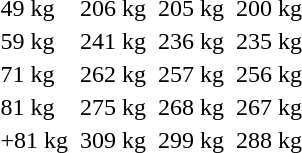<table>
<tr>
<td>49 kg<br></td>
<td></td>
<td>206 kg</td>
<td></td>
<td>205 kg</td>
<td></td>
<td>200 kg</td>
</tr>
<tr>
<td>59 kg<br></td>
<td></td>
<td>241 kg </td>
<td></td>
<td>236 kg</td>
<td></td>
<td>235 kg</td>
</tr>
<tr>
<td>71 kg<br></td>
<td></td>
<td>262 kg</td>
<td></td>
<td>257 kg</td>
<td></td>
<td>256 kg</td>
</tr>
<tr>
<td>81 kg<br></td>
<td></td>
<td>275 kg </td>
<td></td>
<td>268 kg</td>
<td></td>
<td>267 kg</td>
</tr>
<tr>
<td>+81 kg<br></td>
<td></td>
<td>309 kg</td>
<td></td>
<td>299 kg</td>
<td></td>
<td>288 kg</td>
</tr>
</table>
